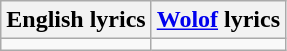<table class="wikitable">
<tr>
<th>English lyrics</th>
<th><a href='#'>Wolof</a> lyrics</th>
</tr>
<tr style="vertical-align:top; white-space:nowrap;">
<td></td>
<td></td>
</tr>
</table>
